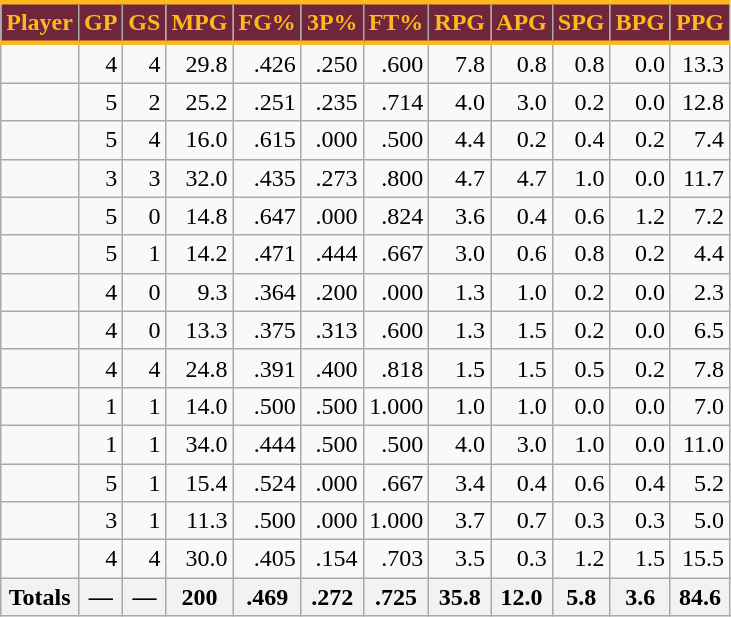<table class="wikitable sortable" style="text-align:right;">
<tr>
<th style="background:#6F263D; color:#FFB81C; border-top:#FFB81C 3px solid; border-bottom:#FFB81C 3px solid;">Player</th>
<th style="background:#6F263D; color:#FFB81C; border-top:#FFB81C 3px solid; border-bottom:#FFB81C 3px solid;">GP</th>
<th style="background:#6F263D; color:#FFB81C; border-top:#FFB81C 3px solid; border-bottom:#FFB81C 3px solid;">GS</th>
<th style="background:#6F263D; color:#FFB81C; border-top:#FFB81C 3px solid; border-bottom:#FFB81C 3px solid;">MPG</th>
<th style="background:#6F263D; color:#FFB81C; border-top:#FFB81C 3px solid; border-bottom:#FFB81C 3px solid;">FG%</th>
<th style="background:#6F263D; color:#FFB81C; border-top:#FFB81C 3px solid; border-bottom:#FFB81C 3px solid;">3P%</th>
<th style="background:#6F263D; color:#FFB81C; border-top:#FFB81C 3px solid; border-bottom:#FFB81C 3px solid;">FT%</th>
<th style="background:#6F263D; color:#FFB81C; border-top:#FFB81C 3px solid; border-bottom:#FFB81C 3px solid;">RPG</th>
<th style="background:#6F263D; color:#FFB81C; border-top:#FFB81C 3px solid; border-bottom:#FFB81C 3px solid;">APG</th>
<th style="background:#6F263D; color:#FFB81C; border-top:#FFB81C 3px solid; border-bottom:#FFB81C 3px solid;">SPG</th>
<th style="background:#6F263D; color:#FFB81C; border-top:#FFB81C 3px solid; border-bottom:#FFB81C 3px solid;">BPG</th>
<th style="background:#6F263D; color:#FFB81C; border-top:#FFB81C 3px solid; border-bottom:#FFB81C 3px solid;">PPG</th>
</tr>
<tr>
<td></td>
<td>4</td>
<td>4</td>
<td>29.8</td>
<td>.426</td>
<td>.250</td>
<td>.600</td>
<td>7.8</td>
<td>0.8</td>
<td>0.8</td>
<td>0.0</td>
<td>13.3</td>
</tr>
<tr>
<td></td>
<td>5</td>
<td>2</td>
<td>25.2</td>
<td>.251</td>
<td>.235</td>
<td>.714</td>
<td>4.0</td>
<td>3.0</td>
<td>0.2</td>
<td>0.0</td>
<td>12.8</td>
</tr>
<tr>
<td></td>
<td>5</td>
<td>4</td>
<td>16.0</td>
<td>.615</td>
<td>.000</td>
<td>.500</td>
<td>4.4</td>
<td>0.2</td>
<td>0.4</td>
<td>0.2</td>
<td>7.4</td>
</tr>
<tr>
<td></td>
<td>3</td>
<td>3</td>
<td>32.0</td>
<td>.435</td>
<td>.273</td>
<td>.800</td>
<td>4.7</td>
<td>4.7</td>
<td>1.0</td>
<td>0.0</td>
<td>11.7</td>
</tr>
<tr>
<td></td>
<td>5</td>
<td>0</td>
<td>14.8</td>
<td>.647</td>
<td>.000</td>
<td>.824</td>
<td>3.6</td>
<td>0.4</td>
<td>0.6</td>
<td>1.2</td>
<td>7.2</td>
</tr>
<tr>
<td></td>
<td>5</td>
<td>1</td>
<td>14.2</td>
<td>.471</td>
<td>.444</td>
<td>.667</td>
<td>3.0</td>
<td>0.6</td>
<td>0.8</td>
<td>0.2</td>
<td>4.4</td>
</tr>
<tr>
<td></td>
<td>4</td>
<td>0</td>
<td>9.3</td>
<td>.364</td>
<td>.200</td>
<td>.000</td>
<td>1.3</td>
<td>1.0</td>
<td>0.2</td>
<td>0.0</td>
<td>2.3</td>
</tr>
<tr>
<td></td>
<td>4</td>
<td>0</td>
<td>13.3</td>
<td>.375</td>
<td>.313</td>
<td>.600</td>
<td>1.3</td>
<td>1.5</td>
<td>0.2</td>
<td>0.0</td>
<td>6.5</td>
</tr>
<tr>
<td></td>
<td>4</td>
<td>4</td>
<td>24.8</td>
<td>.391</td>
<td>.400</td>
<td>.818</td>
<td>1.5</td>
<td>1.5</td>
<td>0.5</td>
<td>0.2</td>
<td>7.8</td>
</tr>
<tr>
<td></td>
<td>1</td>
<td>1</td>
<td>14.0</td>
<td>.500</td>
<td>.500</td>
<td>1.000</td>
<td>1.0</td>
<td>1.0</td>
<td>0.0</td>
<td>0.0</td>
<td>7.0</td>
</tr>
<tr>
<td></td>
<td>1</td>
<td>1</td>
<td>34.0</td>
<td>.444</td>
<td>.500</td>
<td>.500</td>
<td>4.0</td>
<td>3.0</td>
<td>1.0</td>
<td>0.0</td>
<td>11.0</td>
</tr>
<tr>
<td></td>
<td>5</td>
<td>1</td>
<td>15.4</td>
<td>.524</td>
<td>.000</td>
<td>.667</td>
<td>3.4</td>
<td>0.4</td>
<td>0.6</td>
<td>0.4</td>
<td>5.2</td>
</tr>
<tr>
<td></td>
<td>3</td>
<td>1</td>
<td>11.3</td>
<td>.500</td>
<td>.000</td>
<td>1.000</td>
<td>3.7</td>
<td>0.7</td>
<td>0.3</td>
<td>0.3</td>
<td>5.0</td>
</tr>
<tr>
<td></td>
<td>4</td>
<td>4</td>
<td>30.0</td>
<td>.405</td>
<td>.154</td>
<td>.703</td>
<td>3.5</td>
<td>0.3</td>
<td>1.2</td>
<td>1.5</td>
<td>15.5</td>
</tr>
<tr>
<th>Totals</th>
<th>—</th>
<th>—</th>
<th>200</th>
<th>.469</th>
<th>.272</th>
<th>.725</th>
<th>35.8</th>
<th>12.0</th>
<th>5.8</th>
<th>3.6</th>
<th>84.6</th>
</tr>
</table>
